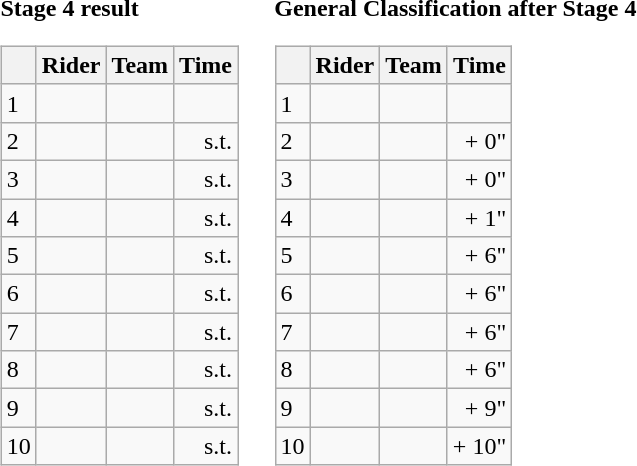<table>
<tr>
<td><strong>Stage 4 result</strong><br><table class="wikitable">
<tr>
<th></th>
<th>Rider</th>
<th>Team</th>
<th>Time</th>
</tr>
<tr>
<td>1</td>
<td></td>
<td></td>
<td align="right"></td>
</tr>
<tr>
<td>2</td>
<td></td>
<td></td>
<td align="right">s.t.</td>
</tr>
<tr>
<td>3</td>
<td></td>
<td></td>
<td align="right">s.t.</td>
</tr>
<tr>
<td>4</td>
<td> </td>
<td></td>
<td align="right">s.t.</td>
</tr>
<tr>
<td>5</td>
<td></td>
<td></td>
<td align="right">s.t.</td>
</tr>
<tr>
<td>6</td>
<td></td>
<td></td>
<td align="right">s.t.</td>
</tr>
<tr>
<td>7</td>
<td></td>
<td></td>
<td align="right">s.t.</td>
</tr>
<tr>
<td>8</td>
<td></td>
<td></td>
<td align="right">s.t.</td>
</tr>
<tr>
<td>9</td>
<td></td>
<td></td>
<td align="right">s.t.</td>
</tr>
<tr>
<td>10</td>
<td></td>
<td></td>
<td align="right">s.t.</td>
</tr>
</table>
</td>
<td></td>
<td><strong>General Classification after Stage 4</strong><br><table class="wikitable">
<tr>
<th></th>
<th>Rider</th>
<th>Team</th>
<th>Time</th>
</tr>
<tr>
<td>1</td>
<td> </td>
<td></td>
<td align="right"></td>
</tr>
<tr>
<td>2</td>
<td> </td>
<td></td>
<td align="right">+ 0"</td>
</tr>
<tr>
<td>3</td>
<td></td>
<td></td>
<td align="right">+ 0"</td>
</tr>
<tr>
<td>4</td>
<td></td>
<td></td>
<td align="right">+ 1"</td>
</tr>
<tr>
<td>5</td>
<td></td>
<td></td>
<td align="right">+ 6"</td>
</tr>
<tr>
<td>6</td>
<td></td>
<td></td>
<td align="right">+ 6"</td>
</tr>
<tr>
<td>7</td>
<td></td>
<td></td>
<td align="right">+ 6"</td>
</tr>
<tr>
<td>8</td>
<td></td>
<td></td>
<td align="right">+ 6"</td>
</tr>
<tr>
<td>9</td>
<td></td>
<td></td>
<td align="right">+ 9"</td>
</tr>
<tr>
<td>10</td>
<td></td>
<td></td>
<td align="right">+ 10"</td>
</tr>
</table>
</td>
</tr>
</table>
